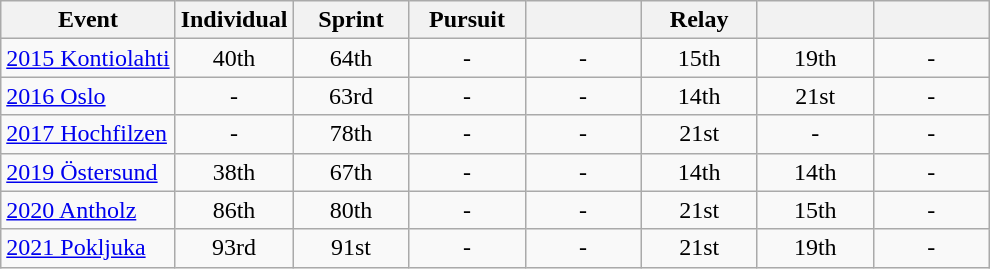<table class="wikitable" style="text-align: center;">
<tr ">
<th>Event</th>
<th style="width:70px;">Individual</th>
<th style="width:70px;">Sprint</th>
<th style="width:70px;">Pursuit</th>
<th style="width:70px;"></th>
<th style="width:70px;">Relay</th>
<th style="width:70px;"></th>
<th style="width:70px;"></th>
</tr>
<tr>
<td align="left"> <a href='#'>2015 Kontiolahti</a></td>
<td>40th</td>
<td>64th</td>
<td>-</td>
<td>-</td>
<td>15th</td>
<td>19th</td>
<td>-</td>
</tr>
<tr>
<td align="left"> <a href='#'>2016 Oslo</a></td>
<td>-</td>
<td>63rd</td>
<td>-</td>
<td>-</td>
<td>14th</td>
<td>21st</td>
<td>-</td>
</tr>
<tr>
<td align="left"> <a href='#'>2017 Hochfilzen</a></td>
<td>-</td>
<td>78th</td>
<td>-</td>
<td>-</td>
<td>21st</td>
<td>-</td>
<td>-</td>
</tr>
<tr>
<td align="left"> <a href='#'>2019 Östersund</a></td>
<td>38th</td>
<td>67th</td>
<td>-</td>
<td>-</td>
<td>14th</td>
<td>14th</td>
<td>-</td>
</tr>
<tr>
<td align="left"> <a href='#'>2020 Antholz</a></td>
<td>86th</td>
<td>80th</td>
<td>-</td>
<td>-</td>
<td>21st</td>
<td>15th</td>
<td>-</td>
</tr>
<tr>
<td align="left"> <a href='#'>2021 Pokljuka</a></td>
<td>93rd</td>
<td>91st</td>
<td>-</td>
<td>-</td>
<td>21st</td>
<td>19th</td>
<td>-</td>
</tr>
</table>
